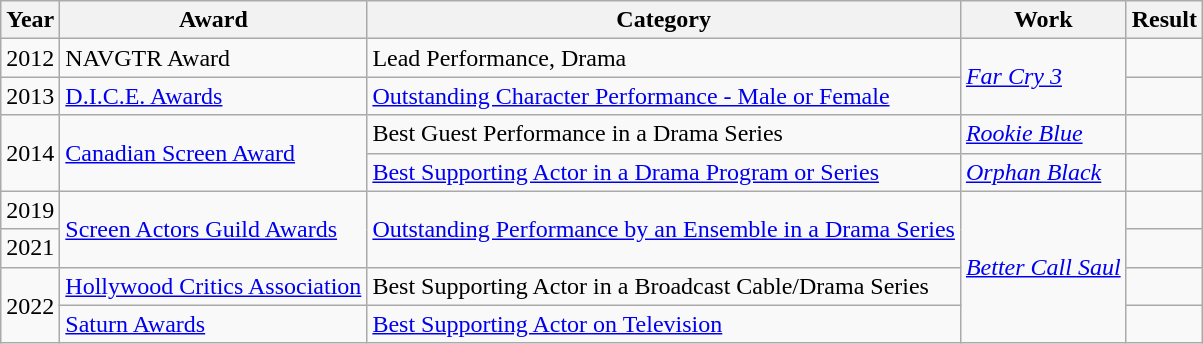<table class="wikitable sortable">
<tr>
<th>Year</th>
<th>Award</th>
<th>Category</th>
<th>Work</th>
<th>Result</th>
</tr>
<tr>
<td>2012</td>
<td>NAVGTR Award</td>
<td>Lead Performance, Drama</td>
<td rowspan="2"><em><a href='#'>Far Cry 3</a></em></td>
<td></td>
</tr>
<tr>
<td>2013</td>
<td><a href='#'>D.I.C.E. Awards</a></td>
<td><a href='#'>Outstanding Character Performance - Male or Female</a></td>
<td></td>
</tr>
<tr>
<td rowspan=2>2014</td>
<td rowspan=2><a href='#'>Canadian Screen Award</a></td>
<td>Best Guest Performance in a Drama Series</td>
<td><em><a href='#'>Rookie Blue</a></em></td>
<td></td>
</tr>
<tr>
<td><a href='#'>Best Supporting Actor in a Drama Program or Series</a></td>
<td><em><a href='#'>Orphan Black</a></em></td>
<td></td>
</tr>
<tr>
<td>2019</td>
<td rowspan=2><a href='#'>Screen Actors Guild Awards</a></td>
<td rowspan=2><a href='#'>Outstanding Performance by an Ensemble in a Drama Series</a></td>
<td rowspan=4><em><a href='#'>Better Call Saul</a></em></td>
<td></td>
</tr>
<tr>
<td>2021</td>
<td></td>
</tr>
<tr>
<td rowspan=2>2022</td>
<td><a href='#'>Hollywood Critics Association</a></td>
<td>Best Supporting Actor in a Broadcast Cable/Drama Series</td>
<td></td>
</tr>
<tr>
<td><a href='#'>Saturn Awards</a></td>
<td><a href='#'>Best Supporting Actor on Television</a></td>
<td></td>
</tr>
</table>
